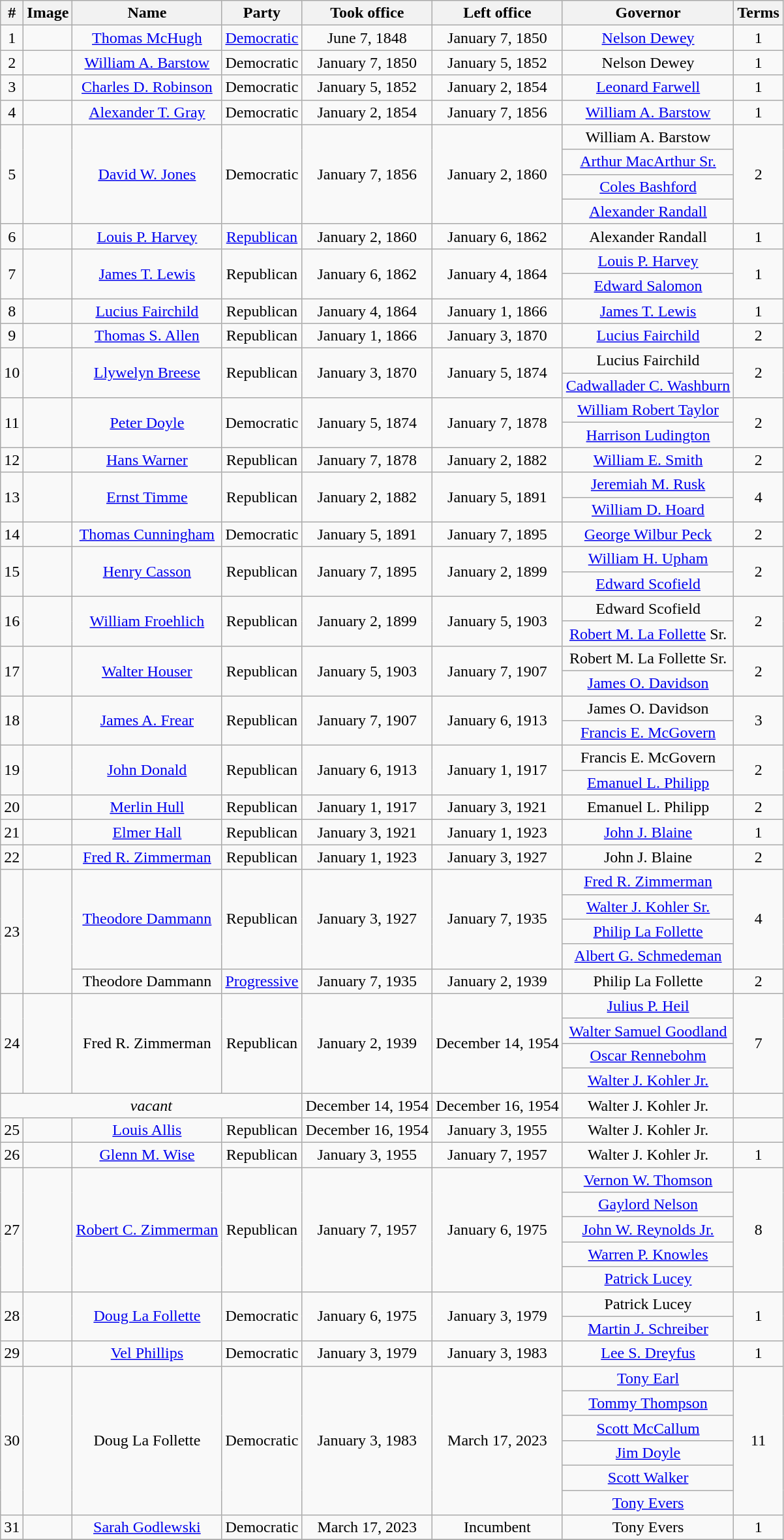<table class="wikitable" style="text-align:center;">
<tr>
<th>#</th>
<th>Image</th>
<th>Name</th>
<th>Party</th>
<th>Took office</th>
<th>Left office</th>
<th>Governor</th>
<th>Terms</th>
</tr>
<tr>
<td>1</td>
<td></td>
<td><a href='#'>Thomas McHugh</a></td>
<td><a href='#'>Democratic</a></td>
<td>June 7, 1848</td>
<td>January 7, 1850</td>
<td><a href='#'>Nelson Dewey</a></td>
<td>1</td>
</tr>
<tr>
<td>2</td>
<td></td>
<td><a href='#'>William A. Barstow</a></td>
<td>Democratic</td>
<td>January 7, 1850</td>
<td>January 5, 1852</td>
<td>Nelson Dewey</td>
<td>1</td>
</tr>
<tr>
<td>3</td>
<td></td>
<td><a href='#'>Charles D. Robinson</a></td>
<td>Democratic</td>
<td>January 5, 1852</td>
<td>January 2, 1854</td>
<td><a href='#'>Leonard Farwell</a></td>
<td>1</td>
</tr>
<tr>
<td>4</td>
<td></td>
<td><a href='#'>Alexander T. Gray</a></td>
<td>Democratic</td>
<td>January 2, 1854</td>
<td>January 7, 1856</td>
<td><a href='#'>William A. Barstow</a></td>
<td>1</td>
</tr>
<tr>
<td rowspan="4">5</td>
<td rowspan="4"></td>
<td rowspan="4"><a href='#'>David W. Jones</a></td>
<td rowspan="4">Democratic</td>
<td rowspan="4">January 7, 1856</td>
<td rowspan="4">January 2, 1860</td>
<td>William A. Barstow</td>
<td rowspan="4">2</td>
</tr>
<tr>
<td><a href='#'>Arthur MacArthur Sr.</a></td>
</tr>
<tr>
<td><a href='#'>Coles Bashford</a></td>
</tr>
<tr>
<td><a href='#'>Alexander Randall</a></td>
</tr>
<tr>
<td>6</td>
<td></td>
<td><a href='#'>Louis P. Harvey</a></td>
<td><a href='#'>Republican</a></td>
<td>January 2, 1860</td>
<td>January 6, 1862</td>
<td>Alexander Randall</td>
<td>1</td>
</tr>
<tr>
<td rowspan="2">7</td>
<td rowspan="2"></td>
<td rowspan="2"><a href='#'>James T. Lewis</a></td>
<td rowspan="2">Republican</td>
<td rowspan="2">January 6, 1862</td>
<td rowspan="2">January 4, 1864</td>
<td><a href='#'>Louis P. Harvey</a></td>
<td rowspan="2">1</td>
</tr>
<tr>
<td><a href='#'>Edward Salomon</a></td>
</tr>
<tr>
<td>8</td>
<td></td>
<td><a href='#'>Lucius Fairchild</a></td>
<td>Republican</td>
<td>January 4, 1864</td>
<td>January 1, 1866</td>
<td><a href='#'>James T. Lewis</a></td>
<td>1</td>
</tr>
<tr>
<td>9</td>
<td></td>
<td><a href='#'>Thomas S. Allen</a></td>
<td>Republican</td>
<td>January 1, 1866</td>
<td>January 3, 1870</td>
<td><a href='#'>Lucius Fairchild</a></td>
<td>2</td>
</tr>
<tr>
<td rowspan="2">10</td>
<td rowspan="2"></td>
<td rowspan="2"><a href='#'>Llywelyn Breese</a></td>
<td rowspan="2">Republican</td>
<td rowspan="2">January 3, 1870</td>
<td rowspan="2">January 5, 1874</td>
<td>Lucius Fairchild</td>
<td rowspan="2">2</td>
</tr>
<tr>
<td><a href='#'>Cadwallader C. Washburn</a></td>
</tr>
<tr>
<td rowspan="2">11</td>
<td rowspan="2"></td>
<td rowspan="2"><a href='#'>Peter Doyle</a></td>
<td rowspan="2">Democratic</td>
<td rowspan="2">January 5, 1874</td>
<td rowspan="2">January 7, 1878</td>
<td><a href='#'>William Robert Taylor</a></td>
<td rowspan="2">2</td>
</tr>
<tr>
<td><a href='#'>Harrison Ludington</a></td>
</tr>
<tr>
<td>12</td>
<td></td>
<td><a href='#'>Hans Warner</a></td>
<td>Republican</td>
<td>January 7, 1878</td>
<td>January 2, 1882</td>
<td><a href='#'>William E. Smith</a></td>
<td>2</td>
</tr>
<tr>
<td rowspan="2">13</td>
<td rowspan="2"></td>
<td rowspan="2"><a href='#'>Ernst Timme</a></td>
<td rowspan="2">Republican</td>
<td rowspan="2">January 2, 1882</td>
<td rowspan="2">January 5, 1891</td>
<td><a href='#'>Jeremiah M. Rusk</a></td>
<td rowspan="2">4</td>
</tr>
<tr>
<td><a href='#'>William D. Hoard</a></td>
</tr>
<tr>
<td>14</td>
<td></td>
<td><a href='#'>Thomas Cunningham</a></td>
<td>Democratic</td>
<td>January 5, 1891</td>
<td>January 7, 1895</td>
<td><a href='#'>George Wilbur Peck</a></td>
<td>2</td>
</tr>
<tr>
<td rowspan="2">15</td>
<td rowspan="2"></td>
<td rowspan="2"><a href='#'>Henry Casson</a></td>
<td rowspan="2">Republican</td>
<td rowspan="2">January 7, 1895</td>
<td rowspan="2">January 2, 1899</td>
<td><a href='#'>William H. Upham</a></td>
<td rowspan="2">2</td>
</tr>
<tr>
<td><a href='#'>Edward Scofield</a></td>
</tr>
<tr>
<td rowspan="2">16</td>
<td rowspan="2"></td>
<td rowspan="2"><a href='#'>William Froehlich</a></td>
<td rowspan="2">Republican</td>
<td rowspan="2">January 2, 1899</td>
<td rowspan="2">January 5, 1903</td>
<td>Edward Scofield</td>
<td rowspan="2">2</td>
</tr>
<tr>
<td><a href='#'>Robert M. La Follette</a> Sr.</td>
</tr>
<tr>
<td rowspan="2">17</td>
<td rowspan="2"></td>
<td rowspan="2"><a href='#'>Walter Houser</a></td>
<td rowspan="2">Republican</td>
<td rowspan="2">January 5, 1903</td>
<td rowspan="2">January 7, 1907</td>
<td>Robert M. La Follette Sr.</td>
<td rowspan="2">2</td>
</tr>
<tr>
<td><a href='#'>James O. Davidson</a></td>
</tr>
<tr>
<td rowspan="2">18</td>
<td rowspan="2"></td>
<td rowspan="2"><a href='#'>James A. Frear</a></td>
<td rowspan="2">Republican</td>
<td rowspan="2">January 7, 1907</td>
<td rowspan="2">January 6, 1913</td>
<td>James O. Davidson</td>
<td rowspan="2">3</td>
</tr>
<tr>
<td><a href='#'>Francis E. McGovern</a></td>
</tr>
<tr>
<td rowspan="2">19</td>
<td rowspan="2"></td>
<td rowspan="2"><a href='#'>John Donald</a></td>
<td rowspan="2">Republican</td>
<td rowspan="2">January 6, 1913</td>
<td rowspan="2">January 1, 1917</td>
<td>Francis E. McGovern</td>
<td rowspan="2">2</td>
</tr>
<tr>
<td><a href='#'>Emanuel L. Philipp</a></td>
</tr>
<tr>
<td>20</td>
<td></td>
<td><a href='#'>Merlin Hull</a></td>
<td>Republican</td>
<td>January 1, 1917</td>
<td>January 3, 1921</td>
<td>Emanuel L. Philipp</td>
<td>2</td>
</tr>
<tr>
<td>21</td>
<td></td>
<td><a href='#'>Elmer Hall</a></td>
<td>Republican</td>
<td>January 3, 1921</td>
<td>January 1, 1923</td>
<td><a href='#'>John J. Blaine</a></td>
<td>1</td>
</tr>
<tr>
<td>22</td>
<td></td>
<td><a href='#'>Fred R. Zimmerman</a></td>
<td>Republican</td>
<td>January 1, 1923</td>
<td>January 3, 1927</td>
<td>John J. Blaine</td>
<td>2</td>
</tr>
<tr>
<td rowspan="5" >23</td>
<td rowspan="5"></td>
<td rowspan="4"><a href='#'>Theodore Dammann</a></td>
<td rowspan="4">Republican</td>
<td rowspan="4">January 3, 1927</td>
<td rowspan="4">January 7, 1935</td>
<td><a href='#'>Fred R. Zimmerman</a></td>
<td rowspan="4">4</td>
</tr>
<tr>
<td><a href='#'>Walter J. Kohler Sr.</a></td>
</tr>
<tr>
<td><a href='#'>Philip La Follette</a></td>
</tr>
<tr>
<td><a href='#'>Albert G. Schmedeman</a></td>
</tr>
<tr>
<td>Theodore Dammann</td>
<td><a href='#'>Progressive</a></td>
<td>January 7, 1935</td>
<td>January 2, 1939</td>
<td>Philip La Follette</td>
<td>2</td>
</tr>
<tr>
<td rowspan="4">24</td>
<td rowspan="4"></td>
<td rowspan="4">Fred R. Zimmerman</td>
<td rowspan="4">Republican</td>
<td rowspan="4">January 2, 1939</td>
<td rowspan="4">December 14, 1954</td>
<td><a href='#'>Julius P. Heil</a></td>
<td rowspan="4">7<small></small></td>
</tr>
<tr>
<td><a href='#'>Walter Samuel Goodland</a></td>
</tr>
<tr>
<td><a href='#'>Oscar Rennebohm</a></td>
</tr>
<tr>
<td><a href='#'>Walter J. Kohler Jr.</a></td>
</tr>
<tr>
<td colspan="4"><em>vacant</em></td>
<td>December 14, 1954</td>
<td>December 16, 1954</td>
<td>Walter J. Kohler Jr.</td>
<td><small></small></td>
</tr>
<tr>
<td>25</td>
<td></td>
<td><a href='#'>Louis Allis</a></td>
<td>Republican</td>
<td>December 16, 1954</td>
<td>January 3, 1955</td>
<td>Walter J. Kohler Jr.</td>
<td><small></small></td>
</tr>
<tr>
<td>26</td>
<td></td>
<td><a href='#'>Glenn M. Wise</a></td>
<td>Republican</td>
<td>January 3, 1955</td>
<td>January 7, 1957</td>
<td>Walter J. Kohler Jr.</td>
<td>1</td>
</tr>
<tr>
<td rowspan="5">27</td>
<td rowspan="5"></td>
<td rowspan="5"><a href='#'>Robert C. Zimmerman</a></td>
<td rowspan="5">Republican</td>
<td rowspan="5">January 7, 1957</td>
<td rowspan="5">January 6, 1975</td>
<td><a href='#'>Vernon W. Thomson</a></td>
<td rowspan="5">8</td>
</tr>
<tr>
<td><a href='#'>Gaylord Nelson</a></td>
</tr>
<tr>
<td><a href='#'>John W. Reynolds Jr.</a></td>
</tr>
<tr>
<td><a href='#'>Warren P. Knowles</a></td>
</tr>
<tr>
<td><a href='#'>Patrick Lucey</a></td>
</tr>
<tr>
<td rowspan="2">28</td>
<td rowspan="2"></td>
<td rowspan="2"><a href='#'>Doug La Follette</a></td>
<td rowspan="2">Democratic</td>
<td rowspan="2">January 6, 1975</td>
<td rowspan="2">January 3, 1979</td>
<td>Patrick Lucey</td>
<td rowspan="2">1</td>
</tr>
<tr>
<td><a href='#'>Martin J. Schreiber</a></td>
</tr>
<tr>
<td>29</td>
<td></td>
<td><a href='#'>Vel Phillips</a></td>
<td>Democratic</td>
<td>January 3, 1979</td>
<td>January 3, 1983</td>
<td><a href='#'>Lee S. Dreyfus</a></td>
<td>1</td>
</tr>
<tr>
<td rowspan=6>30</td>
<td rowspan=6></td>
<td rowspan=6>Doug La Follette</td>
<td rowspan=6>Democratic</td>
<td rowspan=6>January 3, 1983</td>
<td rowspan=6>March 17, 2023</td>
<td><a href='#'>Tony Earl</a></td>
<td rowspan=6>11</td>
</tr>
<tr>
<td><a href='#'>Tommy Thompson</a></td>
</tr>
<tr>
<td><a href='#'>Scott McCallum</a></td>
</tr>
<tr>
<td><a href='#'>Jim Doyle</a></td>
</tr>
<tr>
<td><a href='#'>Scott Walker</a></td>
</tr>
<tr>
<td><a href='#'>Tony Evers</a></td>
</tr>
<tr>
<td>31</td>
<td></td>
<td><a href='#'>Sarah Godlewski</a></td>
<td>Democratic</td>
<td>March 17, 2023</td>
<td>Incumbent</td>
<td>Tony Evers</td>
<td>1 </td>
</tr>
<tr>
</tr>
</table>
